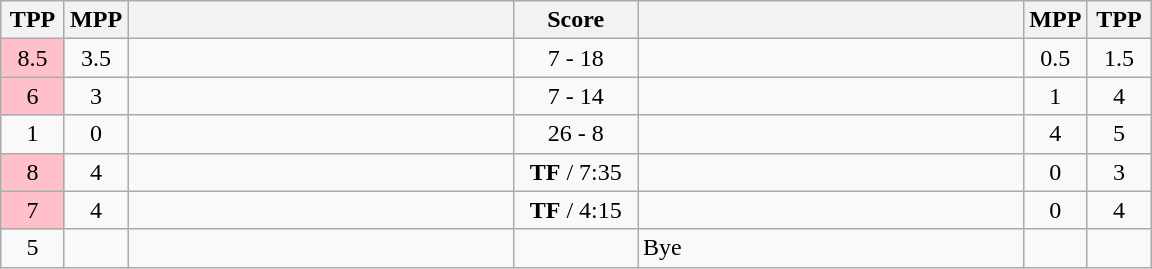<table class="wikitable" style="text-align: center;" |>
<tr>
<th width="35">TPP</th>
<th width="35">MPP</th>
<th width="250"></th>
<th width="75">Score</th>
<th width="250"></th>
<th width="35">MPP</th>
<th width="35">TPP</th>
</tr>
<tr>
<td bgcolor=pink>8.5</td>
<td>3.5</td>
<td style="text-align:left;"></td>
<td>7 - 18</td>
<td style="text-align:left;"><strong></strong></td>
<td>0.5</td>
<td>1.5</td>
</tr>
<tr>
<td bgcolor=pink>6</td>
<td>3</td>
<td style="text-align:left;"></td>
<td>7 - 14</td>
<td style="text-align:left;"><strong></strong></td>
<td>1</td>
<td>4</td>
</tr>
<tr>
<td>1</td>
<td>0</td>
<td style="text-align:left;"><strong></strong></td>
<td>26 - 8</td>
<td style="text-align:left;"></td>
<td>4</td>
<td>5</td>
</tr>
<tr>
<td bgcolor=pink>8</td>
<td>4</td>
<td style="text-align:left;"></td>
<td><strong>TF</strong> / 7:35</td>
<td style="text-align:left;"><strong></strong></td>
<td>0</td>
<td>3</td>
</tr>
<tr>
<td bgcolor=pink>7</td>
<td>4</td>
<td style="text-align:left;"></td>
<td><strong>TF</strong> / 4:15</td>
<td style="text-align:left;"><strong></strong></td>
<td>0</td>
<td>4</td>
</tr>
<tr>
<td>5</td>
<td></td>
<td style="text-align:left;"><strong></strong></td>
<td></td>
<td style="text-align:left;">Bye</td>
<td></td>
<td></td>
</tr>
</table>
